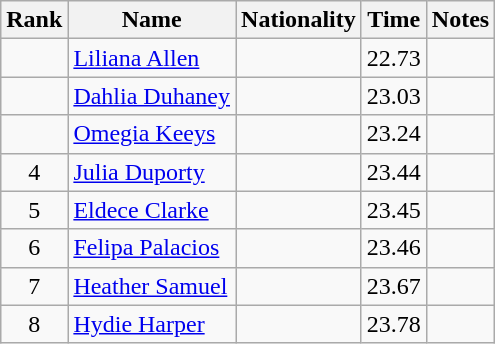<table class="wikitable sortable" style="text-align:center">
<tr>
<th>Rank</th>
<th>Name</th>
<th>Nationality</th>
<th>Time</th>
<th>Notes</th>
</tr>
<tr>
<td></td>
<td align=left><a href='#'>Liliana Allen</a></td>
<td align=left></td>
<td>22.73</td>
<td></td>
</tr>
<tr>
<td></td>
<td align=left><a href='#'>Dahlia Duhaney</a></td>
<td align=left></td>
<td>23.03</td>
<td></td>
</tr>
<tr>
<td></td>
<td align=left><a href='#'>Omegia Keeys</a></td>
<td align=left></td>
<td>23.24</td>
<td></td>
</tr>
<tr>
<td>4</td>
<td align=left><a href='#'>Julia Duporty</a></td>
<td align=left></td>
<td>23.44</td>
<td></td>
</tr>
<tr>
<td>5</td>
<td align=left><a href='#'>Eldece Clarke</a></td>
<td align=left></td>
<td>23.45</td>
<td></td>
</tr>
<tr>
<td>6</td>
<td align=left><a href='#'>Felipa Palacios</a></td>
<td align=left></td>
<td>23.46</td>
<td></td>
</tr>
<tr>
<td>7</td>
<td align=left><a href='#'>Heather Samuel</a></td>
<td align=left></td>
<td>23.67</td>
<td></td>
</tr>
<tr>
<td>8</td>
<td align=left><a href='#'>Hydie Harper</a></td>
<td align=left></td>
<td>23.78</td>
<td></td>
</tr>
</table>
